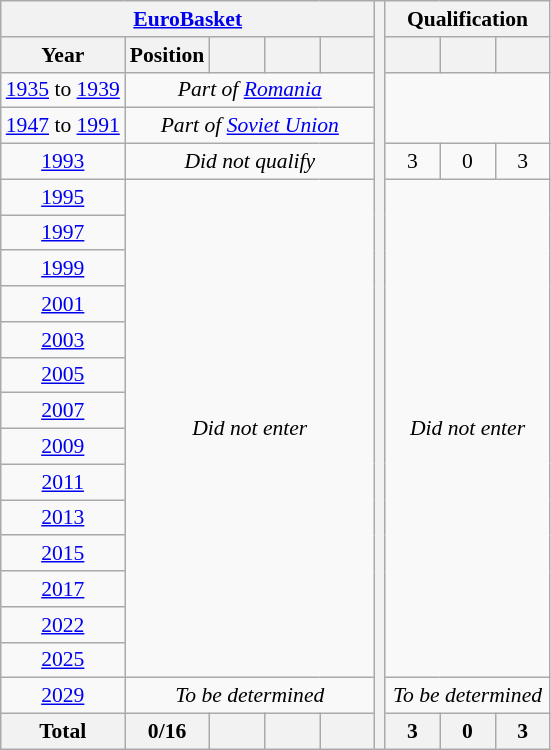<table class="wikitable" style="text-align: center;font-size:90%;">
<tr>
<th colspan=5><a href='#'>EuroBasket</a></th>
<th rowspan=21></th>
<th colspan=3>Qualification</th>
</tr>
<tr>
<th>Year</th>
<th>Position</th>
<th width=30></th>
<th width=30></th>
<th width=30></th>
<th width=30></th>
<th width=30></th>
<th width=30></th>
</tr>
<tr>
<td><a href='#'>1935</a> to <a href='#'>1939</a></td>
<td colspan=4><em>Part of <a href='#'>Romania</a></em></td>
</tr>
<tr>
<td><a href='#'>1947</a> to <a href='#'>1991</a></td>
<td colspan=4><em>Part of <a href='#'>Soviet Union</a></em></td>
</tr>
<tr>
<td> <a href='#'>1993</a></td>
<td colspan=4><em>Did not qualify</em></td>
<td>3</td>
<td>0</td>
<td>3</td>
</tr>
<tr>
<td> <a href='#'>1995</a></td>
<td colspan=4 rowspan=14><em>Did not enter</em></td>
<td colspan=3 rowspan=14><em>Did not enter</em></td>
</tr>
<tr>
<td> <a href='#'>1997</a></td>
</tr>
<tr>
<td> <a href='#'>1999</a></td>
</tr>
<tr>
<td> <a href='#'>2001</a></td>
</tr>
<tr>
<td> <a href='#'>2003</a></td>
</tr>
<tr>
<td> <a href='#'>2005</a></td>
</tr>
<tr>
<td> <a href='#'>2007</a></td>
</tr>
<tr>
<td> <a href='#'>2009</a></td>
</tr>
<tr>
<td> <a href='#'>2011</a></td>
</tr>
<tr>
<td> <a href='#'>2013</a></td>
</tr>
<tr>
<td> <a href='#'>2015</a></td>
</tr>
<tr>
<td> <a href='#'>2017</a></td>
</tr>
<tr>
<td> <a href='#'>2022</a></td>
</tr>
<tr>
<td> <a href='#'>2025</a></td>
</tr>
<tr>
<td> <a href='#'>2029</a></td>
<td colspan=4><em>To be determined</em></td>
<td colspan=3><em>To be determined</em></td>
</tr>
<tr>
<th>Total</th>
<th>0/16</th>
<th></th>
<th></th>
<th></th>
<th>3</th>
<th>0</th>
<th>3</th>
</tr>
</table>
